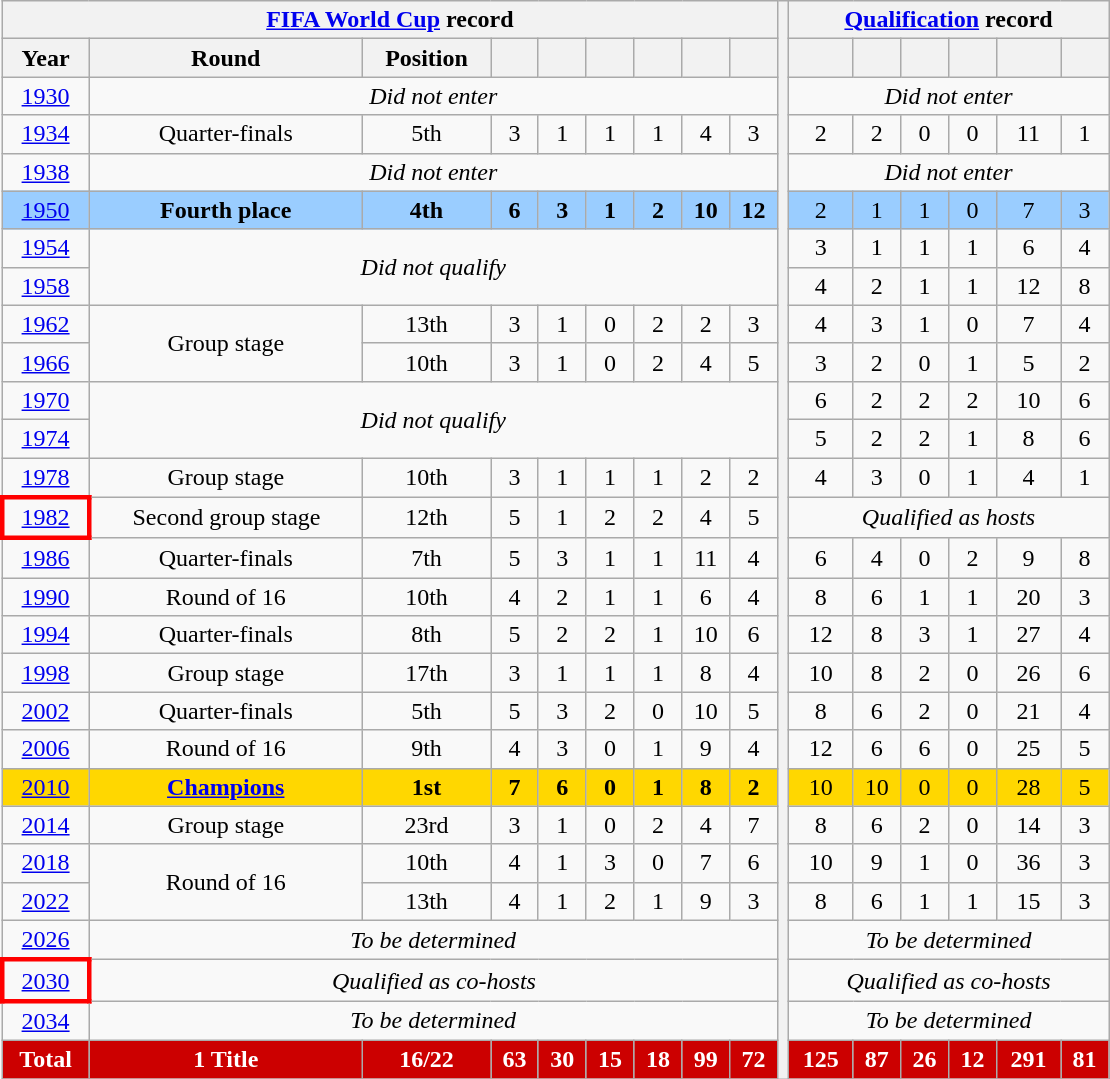<table class="wikitable" style="text-align:center">
<tr>
<th colspan=9><a href='#'>FIFA World Cup</a> record</th>
<th style="width:1%" rowspan=28></th>
<th colspan=6><a href='#'>Qualification</a> record</th>
</tr>
<tr>
<th>Year</th>
<th>Round</th>
<th>Position</th>
<th></th>
<th></th>
<th></th>
<th></th>
<th></th>
<th></th>
<th></th>
<th></th>
<th></th>
<th></th>
<th></th>
<th></th>
</tr>
<tr>
<td> <a href='#'>1930</a></td>
<td colspan=8><em>Did not enter</em></td>
<td colspan=6><em>Did not enter</em></td>
</tr>
<tr>
<td> <a href='#'>1934</a></td>
<td>Quarter-finals</td>
<td>5th</td>
<td>3</td>
<td>1</td>
<td>1</td>
<td>1</td>
<td>4</td>
<td>3</td>
<td>2</td>
<td>2</td>
<td>0</td>
<td>0</td>
<td>11</td>
<td>1</td>
</tr>
<tr>
<td> <a href='#'>1938</a></td>
<td colspan=8><em>Did not enter</em></td>
<td colspan=6><em>Did not enter</em></td>
</tr>
<tr bgcolor=#9acdff>
<td> <a href='#'>1950</a></td>
<td><strong>Fourth place</strong></td>
<td><strong>4th</strong></td>
<td><strong>6</strong></td>
<td><strong>3</strong></td>
<td><strong>1</strong></td>
<td><strong>2</strong></td>
<td><strong>10</strong></td>
<td><strong>12</strong></td>
<td>2</td>
<td>1</td>
<td>1</td>
<td>0</td>
<td>7</td>
<td>3</td>
</tr>
<tr>
<td> <a href='#'>1954</a></td>
<td rowspan=2 colspan=8><em>Did not qualify</em></td>
<td>3</td>
<td>1</td>
<td>1</td>
<td>1</td>
<td>6</td>
<td>4</td>
</tr>
<tr>
<td> <a href='#'>1958</a></td>
<td>4</td>
<td>2</td>
<td>1</td>
<td>1</td>
<td>12</td>
<td>8</td>
</tr>
<tr>
<td> <a href='#'>1962</a></td>
<td rowspan=2>Group stage</td>
<td>13th</td>
<td>3</td>
<td>1</td>
<td>0</td>
<td>2</td>
<td>2</td>
<td>3</td>
<td>4</td>
<td>3</td>
<td>1</td>
<td>0</td>
<td>7</td>
<td>4</td>
</tr>
<tr>
<td> <a href='#'>1966</a></td>
<td>10th</td>
<td>3</td>
<td>1</td>
<td>0</td>
<td>2</td>
<td>4</td>
<td>5</td>
<td>3</td>
<td>2</td>
<td>0</td>
<td>1</td>
<td>5</td>
<td>2</td>
</tr>
<tr>
<td> <a href='#'>1970</a></td>
<td rowspan=2 colspan=8><em>Did not qualify</em></td>
<td>6</td>
<td>2</td>
<td>2</td>
<td>2</td>
<td>10</td>
<td>6</td>
</tr>
<tr>
<td> <a href='#'>1974</a></td>
<td>5</td>
<td>2</td>
<td>2</td>
<td>1</td>
<td>8</td>
<td>6</td>
</tr>
<tr>
<td> <a href='#'>1978</a></td>
<td>Group stage</td>
<td>10th</td>
<td>3</td>
<td>1</td>
<td>1</td>
<td>1</td>
<td>2</td>
<td>2</td>
<td>4</td>
<td>3</td>
<td>0</td>
<td>1</td>
<td>4</td>
<td>1</td>
</tr>
<tr>
<td style="border:3px solid red"> <a href='#'>1982</a></td>
<td>Second group stage</td>
<td>12th</td>
<td>5</td>
<td>1</td>
<td>2</td>
<td>2</td>
<td>4</td>
<td>5</td>
<td colspan=6><em>Qualified as hosts</em></td>
</tr>
<tr>
<td> <a href='#'>1986</a></td>
<td>Quarter-finals</td>
<td>7th</td>
<td>5</td>
<td>3</td>
<td>1</td>
<td>1</td>
<td>11</td>
<td>4</td>
<td>6</td>
<td>4</td>
<td>0</td>
<td>2</td>
<td>9</td>
<td>8</td>
</tr>
<tr>
<td> <a href='#'>1990</a></td>
<td>Round of 16</td>
<td>10th</td>
<td>4</td>
<td>2</td>
<td>1</td>
<td>1</td>
<td>6</td>
<td>4</td>
<td>8</td>
<td>6</td>
<td>1</td>
<td>1</td>
<td>20</td>
<td>3</td>
</tr>
<tr>
<td> <a href='#'>1994</a></td>
<td>Quarter-finals</td>
<td>8th</td>
<td>5</td>
<td>2</td>
<td>2</td>
<td>1</td>
<td>10</td>
<td>6</td>
<td>12</td>
<td>8</td>
<td>3</td>
<td>1</td>
<td>27</td>
<td>4</td>
</tr>
<tr>
<td> <a href='#'>1998</a></td>
<td>Group stage</td>
<td>17th</td>
<td>3</td>
<td>1</td>
<td>1</td>
<td>1</td>
<td>8</td>
<td>4</td>
<td>10</td>
<td>8</td>
<td>2</td>
<td>0</td>
<td>26</td>
<td>6</td>
</tr>
<tr>
<td>  <a href='#'>2002</a></td>
<td>Quarter-finals</td>
<td>5th</td>
<td>5</td>
<td>3</td>
<td>2</td>
<td>0</td>
<td>10</td>
<td>5</td>
<td>8</td>
<td>6</td>
<td>2</td>
<td>0</td>
<td>21</td>
<td>4</td>
</tr>
<tr>
<td> <a href='#'>2006</a></td>
<td>Round of 16</td>
<td>9th</td>
<td>4</td>
<td>3</td>
<td>0</td>
<td>1</td>
<td>9</td>
<td>4</td>
<td>12</td>
<td>6</td>
<td>6</td>
<td>0</td>
<td>25</td>
<td>5</td>
</tr>
<tr bgcolor=gold>
<td> <a href='#'>2010</a></td>
<td><strong><a href='#'>Champions</a></strong></td>
<td><strong>1st</strong></td>
<td><strong>7</strong></td>
<td><strong>6</strong></td>
<td><strong>0</strong></td>
<td><strong>1</strong></td>
<td><strong>8</strong></td>
<td><strong>2</strong></td>
<td>10</td>
<td>10</td>
<td>0</td>
<td>0</td>
<td>28</td>
<td>5</td>
</tr>
<tr>
<td> <a href='#'>2014</a></td>
<td>Group stage</td>
<td>23rd</td>
<td>3</td>
<td>1</td>
<td>0</td>
<td>2</td>
<td>4</td>
<td>7</td>
<td>8</td>
<td>6</td>
<td>2</td>
<td>0</td>
<td>14</td>
<td>3</td>
</tr>
<tr>
<td> <a href='#'>2018</a></td>
<td rowspan=2>Round of 16</td>
<td>10th</td>
<td>4</td>
<td>1</td>
<td>3</td>
<td>0</td>
<td>7</td>
<td>6</td>
<td>10</td>
<td>9</td>
<td>1</td>
<td>0</td>
<td>36</td>
<td>3</td>
</tr>
<tr>
<td> <a href='#'>2022</a></td>
<td>13th</td>
<td>4</td>
<td>1</td>
<td>2</td>
<td>1</td>
<td>9</td>
<td>3</td>
<td>8</td>
<td>6</td>
<td>1</td>
<td>1</td>
<td>15</td>
<td>3</td>
</tr>
<tr>
<td>   <a href='#'>2026</a></td>
<td colspan=8><em>To be determined</em></td>
<td colspan=6><em>To be determined</em></td>
</tr>
<tr>
<td style="border:3px solid red">   <a href='#'>2030</a></td>
<td colspan=8><em>Qualified as co-hosts</em></td>
<td colspan=6><em>Qualified as co-hosts</em></td>
</tr>
<tr>
<td> <a href='#'>2034</a></td>
<td colspan=8><em>To be determined</em></td>
<td colspan=6><em>To be determined</em></td>
</tr>
<tr style="color:white">
<th style="background:#c00">Total</th>
<th style="background:#c00">1 Title</th>
<th style="background:#c00">16/22</th>
<th style="background:#c00">63</th>
<th style="background:#c00">30</th>
<th style="background:#c00">15</th>
<th style="background:#c00">18</th>
<th style="background:#c00">99</th>
<th style="background:#c00">72</th>
<th style="background:#c00">125</th>
<th style="background:#c00">87</th>
<th style="background:#c00">26</th>
<th style="background:#c00">12</th>
<th style="background:#c00">291</th>
<th style="background:#c00">81</th>
</tr>
</table>
